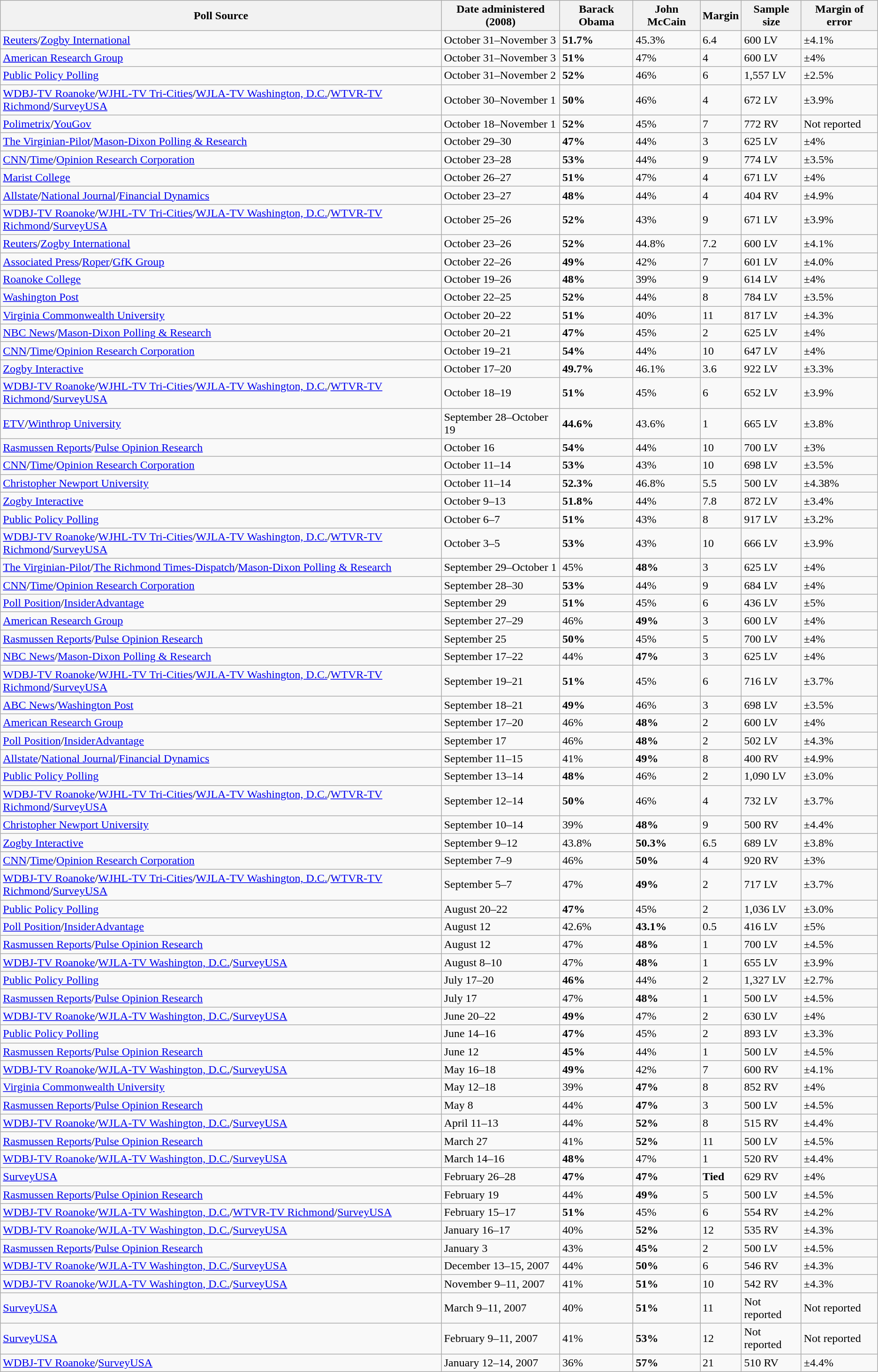<table class="wikitable collapsible">
<tr>
<th>Poll Source</th>
<th>Date administered (2008)</th>
<th>Barack Obama</th>
<th>John McCain</th>
<th>Margin</th>
<th>Sample size</th>
<th>Margin of error</th>
</tr>
<tr>
<td><a href='#'>Reuters</a>/<a href='#'>Zogby International</a></td>
<td>October 31–November 3</td>
<td><strong>51.7%</strong></td>
<td>45.3%</td>
<td>6.4</td>
<td>600 LV</td>
<td>±4.1%</td>
</tr>
<tr>
<td><a href='#'>American Research Group</a></td>
<td>October 31–November 3</td>
<td><strong>51%</strong></td>
<td>47%</td>
<td>4</td>
<td>600 LV</td>
<td>±4%</td>
</tr>
<tr>
<td><a href='#'>Public Policy Polling</a></td>
<td>October 31–November 2</td>
<td><strong>52%</strong></td>
<td>46%</td>
<td>6</td>
<td>1,557 LV</td>
<td>±2.5%</td>
</tr>
<tr>
<td><a href='#'>WDBJ-TV Roanoke</a>/<a href='#'>WJHL-TV Tri-Cities</a>/<a href='#'>WJLA-TV Washington, D.C.</a>/<a href='#'>WTVR-TV Richmond</a>/<a href='#'>SurveyUSA</a></td>
<td>October 30–November 1</td>
<td><strong>50%</strong></td>
<td>46%</td>
<td>4</td>
<td>672 LV</td>
<td>±3.9%</td>
</tr>
<tr>
<td><a href='#'>Polimetrix</a>/<a href='#'>YouGov</a></td>
<td>October 18–November 1</td>
<td><strong>52%</strong></td>
<td>45%</td>
<td>7</td>
<td>772 RV</td>
<td>Not reported</td>
</tr>
<tr>
<td><a href='#'>The Virginian-Pilot</a>/<a href='#'>Mason-Dixon Polling & Research</a></td>
<td>October 29–30</td>
<td><strong>47%</strong></td>
<td>44%</td>
<td>3</td>
<td>625 LV</td>
<td>±4%</td>
</tr>
<tr>
<td><a href='#'>CNN</a>/<a href='#'>Time</a>/<a href='#'>Opinion Research Corporation</a></td>
<td>October 23–28</td>
<td><strong>53%</strong></td>
<td>44%</td>
<td>9</td>
<td>774 LV</td>
<td>±3.5%</td>
</tr>
<tr>
<td><a href='#'>Marist College</a></td>
<td>October 26–27</td>
<td><strong>51%</strong></td>
<td>47%</td>
<td>4</td>
<td>671 LV</td>
<td>±4%</td>
</tr>
<tr>
<td><a href='#'>Allstate</a>/<a href='#'>National Journal</a>/<a href='#'>Financial Dynamics</a></td>
<td>October 23–27</td>
<td><strong>48%</strong></td>
<td>44%</td>
<td>4</td>
<td>404 RV</td>
<td>±4.9%</td>
</tr>
<tr>
<td><a href='#'>WDBJ-TV Roanoke</a>/<a href='#'>WJHL-TV Tri-Cities</a>/<a href='#'>WJLA-TV Washington, D.C.</a>/<a href='#'>WTVR-TV Richmond</a>/<a href='#'>SurveyUSA</a></td>
<td>October 25–26</td>
<td><strong>52%</strong></td>
<td>43%</td>
<td>9</td>
<td>671 LV</td>
<td>±3.9%</td>
</tr>
<tr>
<td><a href='#'>Reuters</a>/<a href='#'>Zogby International</a></td>
<td>October 23–26</td>
<td><strong>52%</strong></td>
<td>44.8%</td>
<td>7.2</td>
<td>600 LV</td>
<td>±4.1%</td>
</tr>
<tr>
<td><a href='#'>Associated Press</a>/<a href='#'>Roper</a>/<a href='#'>GfK Group</a></td>
<td>October 22–26</td>
<td><strong>49%</strong></td>
<td>42%</td>
<td>7</td>
<td>601 LV</td>
<td>±4.0%</td>
</tr>
<tr>
<td><a href='#'>Roanoke College</a></td>
<td>October 19–26</td>
<td><strong>48%</strong></td>
<td>39%</td>
<td>9</td>
<td>614 LV</td>
<td>±4%</td>
</tr>
<tr>
<td><a href='#'>Washington Post</a></td>
<td>October 22–25</td>
<td><strong>52%</strong></td>
<td>44%</td>
<td>8</td>
<td>784 LV</td>
<td>±3.5%</td>
</tr>
<tr>
<td><a href='#'>Virginia Commonwealth University</a></td>
<td>October 20–22</td>
<td><strong>51%</strong></td>
<td>40%</td>
<td>11</td>
<td>817 LV</td>
<td>±4.3%</td>
</tr>
<tr>
<td><a href='#'>NBC News</a>/<a href='#'>Mason-Dixon Polling & Research</a></td>
<td>October 20–21</td>
<td><strong>47%</strong></td>
<td>45%</td>
<td>2</td>
<td>625 LV</td>
<td>±4%</td>
</tr>
<tr>
<td><a href='#'>CNN</a>/<a href='#'>Time</a>/<a href='#'>Opinion Research Corporation</a></td>
<td>October 19–21</td>
<td><strong>54%</strong></td>
<td>44%</td>
<td>10</td>
<td>647 LV</td>
<td>±4%</td>
</tr>
<tr>
<td><a href='#'>Zogby Interactive</a></td>
<td>October 17–20</td>
<td><strong>49.7%</strong></td>
<td>46.1%</td>
<td>3.6</td>
<td>922 LV</td>
<td>±3.3%</td>
</tr>
<tr>
<td><a href='#'>WDBJ-TV Roanoke</a>/<a href='#'>WJHL-TV Tri-Cities</a>/<a href='#'>WJLA-TV Washington, D.C.</a>/<a href='#'>WTVR-TV Richmond</a>/<a href='#'>SurveyUSA</a></td>
<td>October 18–19</td>
<td><strong>51%</strong></td>
<td>45%</td>
<td>6</td>
<td>652 LV</td>
<td>±3.9%</td>
</tr>
<tr>
<td><a href='#'>ETV</a>/<a href='#'>Winthrop University</a></td>
<td>September 28–October 19</td>
<td><strong>44.6%</strong></td>
<td>43.6%</td>
<td>1</td>
<td>665 LV</td>
<td>±3.8%</td>
</tr>
<tr>
<td><a href='#'>Rasmussen Reports</a>/<a href='#'>Pulse Opinion Research</a></td>
<td>October 16</td>
<td><strong>54%</strong></td>
<td>44%</td>
<td>10</td>
<td>700 LV</td>
<td>±3%</td>
</tr>
<tr>
<td><a href='#'>CNN</a>/<a href='#'>Time</a>/<a href='#'>Opinion Research Corporation</a></td>
<td>October 11–14</td>
<td><strong>53%</strong></td>
<td>43%</td>
<td>10</td>
<td>698 LV</td>
<td>±3.5%</td>
</tr>
<tr>
<td><a href='#'>Christopher Newport University</a></td>
<td>October 11–14</td>
<td><strong>52.3%</strong></td>
<td>46.8%</td>
<td>5.5</td>
<td>500 LV</td>
<td>±4.38%</td>
</tr>
<tr>
<td><a href='#'>Zogby Interactive</a></td>
<td>October 9–13</td>
<td><strong>51.8%</strong></td>
<td>44%</td>
<td>7.8</td>
<td>872 LV</td>
<td>±3.4%</td>
</tr>
<tr>
<td><a href='#'>Public Policy Polling</a></td>
<td>October 6–7</td>
<td><strong>51%</strong></td>
<td>43%</td>
<td>8</td>
<td>917 LV</td>
<td>±3.2%</td>
</tr>
<tr>
<td><a href='#'>WDBJ-TV Roanoke</a>/<a href='#'>WJHL-TV Tri-Cities</a>/<a href='#'>WJLA-TV Washington, D.C.</a>/<a href='#'>WTVR-TV Richmond</a>/<a href='#'>SurveyUSA</a></td>
<td>October 3–5</td>
<td><strong>53%</strong></td>
<td>43%</td>
<td>10</td>
<td>666 LV</td>
<td>±3.9%</td>
</tr>
<tr>
<td><a href='#'>The Virginian-Pilot</a>/<a href='#'>The Richmond Times-Dispatch</a>/<a href='#'>Mason-Dixon Polling & Research</a></td>
<td>September 29–October 1</td>
<td>45%</td>
<td><strong>48%</strong></td>
<td>3</td>
<td>625 LV</td>
<td>±4%</td>
</tr>
<tr>
<td><a href='#'>CNN</a>/<a href='#'>Time</a>/<a href='#'>Opinion Research Corporation</a></td>
<td>September 28–30</td>
<td><strong>53%</strong></td>
<td>44%</td>
<td>9</td>
<td>684 LV</td>
<td>±4%</td>
</tr>
<tr>
<td><a href='#'>Poll Position</a>/<a href='#'>InsiderAdvantage</a></td>
<td>September 29</td>
<td><strong>51%</strong></td>
<td>45%</td>
<td>6</td>
<td>436 LV</td>
<td>±5%</td>
</tr>
<tr>
<td><a href='#'>American Research Group</a></td>
<td>September 27–29</td>
<td>46%</td>
<td><strong>49%</strong></td>
<td>3</td>
<td>600 LV</td>
<td>±4%</td>
</tr>
<tr>
<td><a href='#'>Rasmussen Reports</a>/<a href='#'>Pulse Opinion Research</a></td>
<td>September 25</td>
<td><strong>50%</strong></td>
<td>45%</td>
<td>5</td>
<td>700 LV</td>
<td>±4%</td>
</tr>
<tr>
<td><a href='#'>NBC News</a>/<a href='#'>Mason-Dixon Polling & Research</a></td>
<td>September 17–22</td>
<td>44%</td>
<td><strong>47%</strong></td>
<td>3</td>
<td>625 LV</td>
<td>±4%</td>
</tr>
<tr>
<td><a href='#'>WDBJ-TV Roanoke</a>/<a href='#'>WJHL-TV Tri-Cities</a>/<a href='#'>WJLA-TV Washington, D.C.</a>/<a href='#'>WTVR-TV Richmond</a>/<a href='#'>SurveyUSA</a></td>
<td>September 19–21</td>
<td><strong>51%</strong></td>
<td>45%</td>
<td>6</td>
<td>716 LV</td>
<td>±3.7%</td>
</tr>
<tr>
<td><a href='#'>ABC News</a>/<a href='#'>Washington Post</a></td>
<td>September 18–21</td>
<td><strong>49%</strong></td>
<td>46%</td>
<td>3</td>
<td>698 LV</td>
<td>±3.5%</td>
</tr>
<tr>
<td><a href='#'>American Research Group</a></td>
<td>September 17–20</td>
<td>46%</td>
<td><strong>48%</strong></td>
<td>2</td>
<td>600 LV</td>
<td>±4%</td>
</tr>
<tr>
<td><a href='#'>Poll Position</a>/<a href='#'>InsiderAdvantage</a></td>
<td>September 17</td>
<td>46%</td>
<td><strong>48%</strong></td>
<td>2</td>
<td>502 LV</td>
<td>±4.3%</td>
</tr>
<tr>
<td><a href='#'>Allstate</a>/<a href='#'>National Journal</a>/<a href='#'>Financial Dynamics</a></td>
<td>September 11–15</td>
<td>41%</td>
<td><strong>49%</strong></td>
<td>8</td>
<td>400 RV</td>
<td>±4.9%</td>
</tr>
<tr>
<td><a href='#'>Public Policy Polling</a></td>
<td>September 13–14</td>
<td><strong>48%</strong></td>
<td>46%</td>
<td>2</td>
<td>1,090 LV</td>
<td>±3.0%</td>
</tr>
<tr>
<td><a href='#'>WDBJ-TV Roanoke</a>/<a href='#'>WJHL-TV Tri-Cities</a>/<a href='#'>WJLA-TV Washington, D.C.</a>/<a href='#'>WTVR-TV Richmond</a>/<a href='#'>SurveyUSA</a></td>
<td>September 12–14</td>
<td><strong>50%</strong></td>
<td>46%</td>
<td>4</td>
<td>732 LV</td>
<td>±3.7%</td>
</tr>
<tr>
<td><a href='#'>Christopher Newport University</a></td>
<td>September 10–14</td>
<td>39%</td>
<td><strong>48%</strong></td>
<td>9</td>
<td>500 RV</td>
<td>±4.4%</td>
</tr>
<tr>
<td><a href='#'>Zogby Interactive</a></td>
<td>September 9–12</td>
<td>43.8%</td>
<td><strong>50.3%</strong></td>
<td>6.5</td>
<td>689 LV</td>
<td>±3.8%</td>
</tr>
<tr>
<td><a href='#'>CNN</a>/<a href='#'>Time</a>/<a href='#'>Opinion Research Corporation</a></td>
<td>September 7–9</td>
<td>46%</td>
<td><strong>50%</strong></td>
<td>4</td>
<td>920 RV</td>
<td>±3%</td>
</tr>
<tr>
<td><a href='#'>WDBJ-TV Roanoke</a>/<a href='#'>WJHL-TV Tri-Cities</a>/<a href='#'>WJLA-TV Washington, D.C.</a>/<a href='#'>WTVR-TV Richmond</a>/<a href='#'>SurveyUSA</a></td>
<td>September 5–7</td>
<td>47%</td>
<td><strong>49%</strong></td>
<td>2</td>
<td>717 LV</td>
<td>±3.7%</td>
</tr>
<tr>
<td><a href='#'>Public Policy Polling</a></td>
<td>August 20–22</td>
<td><strong>47%</strong></td>
<td>45%</td>
<td>2</td>
<td>1,036 LV</td>
<td>±3.0%</td>
</tr>
<tr>
<td><a href='#'>Poll Position</a>/<a href='#'>InsiderAdvantage</a></td>
<td>August 12</td>
<td>42.6%</td>
<td><strong>43.1%</strong></td>
<td>0.5</td>
<td>416 LV</td>
<td>±5%</td>
</tr>
<tr>
<td><a href='#'>Rasmussen Reports</a>/<a href='#'>Pulse Opinion Research</a></td>
<td>August 12</td>
<td>47%</td>
<td><strong>48%</strong></td>
<td>1</td>
<td>700 LV</td>
<td>±4.5%</td>
</tr>
<tr>
<td><a href='#'>WDBJ-TV Roanoke</a>/<a href='#'>WJLA-TV Washington, D.C.</a>/<a href='#'>SurveyUSA</a></td>
<td>August 8–10</td>
<td>47%</td>
<td><strong>48%</strong></td>
<td>1</td>
<td>655 LV</td>
<td>±3.9%</td>
</tr>
<tr>
<td><a href='#'>Public Policy Polling</a></td>
<td>July 17–20</td>
<td><strong>46%</strong></td>
<td>44%</td>
<td>2</td>
<td>1,327 LV</td>
<td>±2.7%</td>
</tr>
<tr>
<td><a href='#'>Rasmussen Reports</a>/<a href='#'>Pulse Opinion Research</a></td>
<td>July 17</td>
<td>47%</td>
<td><strong>48%</strong></td>
<td>1</td>
<td>500 LV</td>
<td>±4.5%</td>
</tr>
<tr>
<td><a href='#'>WDBJ-TV Roanoke</a>/<a href='#'>WJLA-TV Washington, D.C.</a>/<a href='#'>SurveyUSA</a></td>
<td>June 20–22</td>
<td><strong>49%</strong></td>
<td>47%</td>
<td>2</td>
<td>630 LV</td>
<td>±4%</td>
</tr>
<tr>
<td><a href='#'>Public Policy Polling</a></td>
<td>June 14–16</td>
<td><strong>47%</strong></td>
<td>45%</td>
<td>2</td>
<td>893 LV</td>
<td>±3.3%</td>
</tr>
<tr>
<td><a href='#'>Rasmussen Reports</a>/<a href='#'>Pulse Opinion Research</a></td>
<td>June 12</td>
<td><strong>45%</strong></td>
<td>44%</td>
<td>1</td>
<td>500 LV</td>
<td>±4.5%</td>
</tr>
<tr>
<td><a href='#'>WDBJ-TV Roanoke</a>/<a href='#'>WJLA-TV Washington, D.C.</a>/<a href='#'>SurveyUSA</a></td>
<td>May 16–18</td>
<td><strong>49%</strong></td>
<td>42%</td>
<td>7</td>
<td>600 RV</td>
<td>±4.1%</td>
</tr>
<tr>
<td><a href='#'>Virginia Commonwealth University</a></td>
<td>May 12–18</td>
<td>39%</td>
<td><strong>47%</strong></td>
<td>8</td>
<td>852 RV</td>
<td>±4%</td>
</tr>
<tr>
<td><a href='#'>Rasmussen Reports</a>/<a href='#'>Pulse Opinion Research</a></td>
<td>May 8</td>
<td>44%</td>
<td><strong>47%</strong></td>
<td>3</td>
<td>500 LV</td>
<td>±4.5%</td>
</tr>
<tr>
<td><a href='#'>WDBJ-TV Roanoke</a>/<a href='#'>WJLA-TV Washington, D.C.</a>/<a href='#'>SurveyUSA</a></td>
<td>April 11–13</td>
<td>44%</td>
<td><strong>52%</strong></td>
<td>8</td>
<td>515 RV</td>
<td>±4.4%</td>
</tr>
<tr>
<td><a href='#'>Rasmussen Reports</a>/<a href='#'>Pulse Opinion Research</a></td>
<td>March 27</td>
<td>41%</td>
<td><strong>52%</strong></td>
<td>11</td>
<td>500 LV</td>
<td>±4.5%</td>
</tr>
<tr>
<td><a href='#'>WDBJ-TV Roanoke</a>/<a href='#'>WJLA-TV Washington, D.C.</a>/<a href='#'>SurveyUSA</a></td>
<td>March 14–16</td>
<td><strong>48%</strong></td>
<td>47%</td>
<td>1</td>
<td>520 RV</td>
<td>±4.4%</td>
</tr>
<tr>
<td><a href='#'>SurveyUSA</a></td>
<td>February 26–28</td>
<td><strong>47%</strong></td>
<td><strong>47%</strong></td>
<td><strong>Tied</strong></td>
<td>629 RV</td>
<td>±4%</td>
</tr>
<tr>
<td><a href='#'>Rasmussen Reports</a>/<a href='#'>Pulse Opinion Research</a></td>
<td>February 19</td>
<td>44%</td>
<td><strong>49%</strong></td>
<td>5</td>
<td>500 LV</td>
<td>±4.5%</td>
</tr>
<tr>
<td><a href='#'>WDBJ-TV Roanoke</a>/<a href='#'>WJLA-TV Washington, D.C.</a>/<a href='#'>WTVR-TV Richmond</a>/<a href='#'>SurveyUSA</a></td>
<td>February 15–17</td>
<td><strong>51%</strong></td>
<td>45%</td>
<td>6</td>
<td>554 RV</td>
<td>±4.2%</td>
</tr>
<tr>
<td><a href='#'>WDBJ-TV Roanoke</a>/<a href='#'>WJLA-TV Washington, D.C.</a>/<a href='#'>SurveyUSA</a></td>
<td>January 16–17</td>
<td>40%</td>
<td><strong>52%</strong></td>
<td>12</td>
<td>535 RV</td>
<td>±4.3%</td>
</tr>
<tr>
<td><a href='#'>Rasmussen Reports</a>/<a href='#'>Pulse Opinion Research</a></td>
<td>January 3</td>
<td>43%</td>
<td><strong>45%</strong></td>
<td>2</td>
<td>500 LV</td>
<td>±4.5%</td>
</tr>
<tr>
<td><a href='#'>WDBJ-TV Roanoke</a>/<a href='#'>WJLA-TV Washington, D.C.</a>/<a href='#'>SurveyUSA</a></td>
<td>December 13–15, 2007</td>
<td>44%</td>
<td><strong>50%</strong></td>
<td>6</td>
<td>546 RV</td>
<td>±4.3%</td>
</tr>
<tr>
<td><a href='#'>WDBJ-TV Roanoke</a>/<a href='#'>WJLA-TV Washington, D.C.</a>/<a href='#'>SurveyUSA</a></td>
<td>November 9–11, 2007</td>
<td>41%</td>
<td><strong>51%</strong></td>
<td>10</td>
<td>542 RV</td>
<td>±4.3%</td>
</tr>
<tr>
<td><a href='#'>SurveyUSA</a></td>
<td>March 9–11, 2007</td>
<td>40%</td>
<td><strong>51%</strong></td>
<td>11</td>
<td>Not reported</td>
<td>Not reported</td>
</tr>
<tr>
<td><a href='#'>SurveyUSA</a></td>
<td>February 9–11, 2007</td>
<td>41%</td>
<td><strong>53%</strong></td>
<td>12</td>
<td>Not reported</td>
<td>Not reported</td>
</tr>
<tr>
<td><a href='#'>WDBJ-TV Roanoke</a>/<a href='#'>SurveyUSA</a></td>
<td>January 12–14, 2007</td>
<td>36%</td>
<td><strong>57%</strong></td>
<td>21</td>
<td>510 RV</td>
<td>±4.4%</td>
</tr>
</table>
